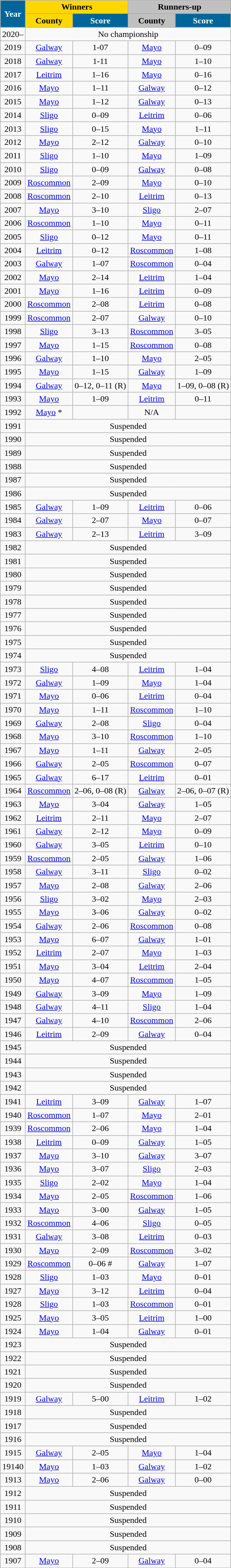<table class="wikitable" style="text-align:center;">
<tr>
<th rowspan="2" style="background:#069; color:white;">Year</th>
<th colspan="2" style="background:gold;">Winners</th>
<th colspan="2" style="background:silver;">Runners-up</th>
</tr>
<tr>
<th style="background:gold;">County</th>
<th style="background:#069; color:white;">Score</th>
<th style="background:silver;">County</th>
<th style="background:#069; color:white;">Score</th>
</tr>
<tr>
<td>2020–</td>
<td colspan="4">No championship</td>
</tr>
<tr>
<td>2019</td>
<td><a href='#'>Galway</a></td>
<td>1-07</td>
<td><a href='#'>Mayo</a></td>
<td>0–09</td>
</tr>
<tr>
<td>2018</td>
<td><a href='#'>Galway</a></td>
<td>1-11</td>
<td><a href='#'>Mayo</a></td>
<td>1–10</td>
</tr>
<tr>
<td>2017</td>
<td><a href='#'>Leitrim</a></td>
<td>1–16</td>
<td><a href='#'>Mayo</a></td>
<td>0–16</td>
</tr>
<tr>
<td>2016</td>
<td><a href='#'>Mayo</a></td>
<td>1–11</td>
<td><a href='#'>Galway</a></td>
<td>0–12</td>
</tr>
<tr>
<td>2015</td>
<td><a href='#'>Mayo</a></td>
<td>1–12</td>
<td><a href='#'>Galway</a></td>
<td>0–13</td>
</tr>
<tr>
<td>2014</td>
<td><a href='#'>Sligo</a></td>
<td>0–09</td>
<td><a href='#'>Leitrim</a></td>
<td>0–06</td>
</tr>
<tr>
<td>2013</td>
<td><a href='#'>Sligo</a></td>
<td>0–15</td>
<td><a href='#'>Mayo</a></td>
<td>1–11</td>
</tr>
<tr>
<td>2012</td>
<td><a href='#'>Mayo</a></td>
<td>2–12</td>
<td><a href='#'>Galway</a></td>
<td>0–10</td>
</tr>
<tr>
<td>2011</td>
<td><a href='#'>Sligo</a></td>
<td>1–10</td>
<td><a href='#'>Mayo</a></td>
<td>1–09</td>
</tr>
<tr>
<td>2010</td>
<td><a href='#'>Sligo</a></td>
<td>0–09</td>
<td><a href='#'>Galway</a></td>
<td>0–08</td>
</tr>
<tr>
<td>2009</td>
<td><a href='#'>Roscommon</a></td>
<td>2–09</td>
<td><a href='#'>Mayo</a></td>
<td>0–10</td>
</tr>
<tr>
<td>2008</td>
<td><a href='#'>Roscommon</a></td>
<td>2–10</td>
<td><a href='#'>Leitrim</a></td>
<td>0–13</td>
</tr>
<tr>
<td>2007</td>
<td><a href='#'>Mayo</a></td>
<td>3–10</td>
<td><a href='#'>Sligo</a></td>
<td>2–07</td>
</tr>
<tr>
<td>2006</td>
<td><a href='#'>Roscommon</a></td>
<td>1–10</td>
<td><a href='#'>Mayo</a></td>
<td>0–11</td>
</tr>
<tr>
<td>2005</td>
<td><a href='#'>Sligo</a></td>
<td>0–12</td>
<td><a href='#'>Mayo</a></td>
<td>0–11</td>
</tr>
<tr>
<td>2004</td>
<td><a href='#'>Leitrim</a></td>
<td>0–12</td>
<td><a href='#'>Roscommon</a></td>
<td>1–08</td>
</tr>
<tr>
<td>2003</td>
<td><a href='#'>Galway</a></td>
<td>1–07</td>
<td><a href='#'>Roscommon</a></td>
<td>0–04</td>
</tr>
<tr>
<td>2002</td>
<td><a href='#'>Mayo</a></td>
<td>2–14</td>
<td><a href='#'>Leitrim</a></td>
<td>1–04</td>
</tr>
<tr>
<td>2001</td>
<td><a href='#'>Mayo</a></td>
<td>1–16</td>
<td><a href='#'>Leitrim</a></td>
<td>0–09</td>
</tr>
<tr>
<td>2000</td>
<td><a href='#'>Roscommon</a></td>
<td>2–08</td>
<td><a href='#'>Leitrim</a></td>
<td>0–08</td>
</tr>
<tr>
<td>1999</td>
<td><a href='#'>Roscommon</a></td>
<td>2–07</td>
<td><a href='#'>Galway</a></td>
<td>0–10</td>
</tr>
<tr>
<td>1998</td>
<td><a href='#'>Sligo</a></td>
<td>3–13</td>
<td><a href='#'>Roscommon</a></td>
<td>3–05</td>
</tr>
<tr>
<td>1997</td>
<td><a href='#'>Mayo</a></td>
<td>1–15</td>
<td><a href='#'>Roscommon</a></td>
<td>0–08</td>
</tr>
<tr>
<td>1996</td>
<td><a href='#'>Galway</a></td>
<td>1–10</td>
<td><a href='#'>Mayo</a></td>
<td>2–05</td>
</tr>
<tr>
<td>1995</td>
<td><a href='#'>Mayo</a></td>
<td>1–15</td>
<td><a href='#'>Galway</a></td>
<td>1–09</td>
</tr>
<tr>
<td>1994</td>
<td><a href='#'>Galway</a></td>
<td>0–12, 0–11 (R)</td>
<td><a href='#'>Mayo</a></td>
<td>1–09, 0–08 (R)</td>
</tr>
<tr>
<td>1993</td>
<td><a href='#'>Mayo</a></td>
<td>1–09</td>
<td><a href='#'>Leitrim</a></td>
<td>0–11</td>
</tr>
<tr>
<td>1992</td>
<td><a href='#'>Mayo</a> *</td>
<td></td>
<td>N/A</td>
<td></td>
</tr>
<tr>
<td>1991</td>
<td colspan="4">Suspended</td>
</tr>
<tr>
<td>1990</td>
<td colspan="4">Suspended</td>
</tr>
<tr>
<td>1989</td>
<td colspan="4">Suspended</td>
</tr>
<tr>
<td>1988</td>
<td colspan="4">Suspended</td>
</tr>
<tr>
<td>1987</td>
<td colspan="4">Suspended</td>
</tr>
<tr>
<td>1986</td>
<td colspan="4">Suspended</td>
</tr>
<tr>
<td>1985</td>
<td><a href='#'>Galway</a></td>
<td>1–09</td>
<td><a href='#'>Leitrim</a></td>
<td>0–06</td>
</tr>
<tr>
<td>1984</td>
<td><a href='#'>Galway</a></td>
<td>2–07</td>
<td><a href='#'>Mayo</a></td>
<td>0–07</td>
</tr>
<tr>
<td>1983</td>
<td><a href='#'>Galway</a></td>
<td>2–13</td>
<td><a href='#'>Leitrim</a></td>
<td>3–09</td>
</tr>
<tr>
<td>1982</td>
<td colspan="4">Suspended</td>
</tr>
<tr>
<td>1981</td>
<td colspan="4">Suspended</td>
</tr>
<tr>
<td>1980</td>
<td colspan="4">Suspended</td>
</tr>
<tr>
<td>1979</td>
<td colspan="4">Suspended</td>
</tr>
<tr>
<td>1978</td>
<td colspan="4">Suspended</td>
</tr>
<tr>
<td>1977</td>
<td colspan="4">Suspended</td>
</tr>
<tr>
<td>1976</td>
<td colspan="4">Suspended</td>
</tr>
<tr>
<td>1975</td>
<td colspan="4">Suspended</td>
</tr>
<tr>
<td>1974</td>
<td colspan="4">Suspended</td>
</tr>
<tr>
<td>1973</td>
<td><a href='#'>Sligo</a></td>
<td>4–08</td>
<td><a href='#'>Leitrim</a></td>
<td>1–04</td>
</tr>
<tr>
<td>1972</td>
<td><a href='#'>Galway</a></td>
<td>1–09</td>
<td><a href='#'>Mayo</a></td>
<td>1–04</td>
</tr>
<tr>
<td>1971</td>
<td><a href='#'>Mayo</a></td>
<td>0–06</td>
<td><a href='#'>Leitrim</a></td>
<td>0–04</td>
</tr>
<tr>
<td>1970</td>
<td><a href='#'>Mayo</a></td>
<td>1–11</td>
<td><a href='#'>Roscommon</a></td>
<td>1–10</td>
</tr>
<tr>
<td>1969</td>
<td><a href='#'>Galway</a></td>
<td>2–08</td>
<td><a href='#'>Sligo</a></td>
<td>0–04</td>
</tr>
<tr>
<td>1968</td>
<td><a href='#'>Mayo</a></td>
<td>3–10</td>
<td><a href='#'>Roscommon</a></td>
<td>1–10</td>
</tr>
<tr>
<td>1967</td>
<td><a href='#'>Mayo</a></td>
<td>1–11</td>
<td><a href='#'>Galway</a></td>
<td>2–05</td>
</tr>
<tr>
<td>1966</td>
<td><a href='#'>Galway</a></td>
<td>2–05</td>
<td><a href='#'>Roscommon</a></td>
<td>0–07</td>
</tr>
<tr>
<td>1965</td>
<td><a href='#'>Galway</a></td>
<td>6–17</td>
<td><a href='#'>Leitrim</a></td>
<td>0–01</td>
</tr>
<tr>
<td>1964</td>
<td><a href='#'>Roscommon</a></td>
<td>2–06, 0–08 (R)</td>
<td><a href='#'>Galway</a></td>
<td>2–06, 0–07 (R)</td>
</tr>
<tr>
<td>1963</td>
<td><a href='#'>Mayo</a></td>
<td>3–04</td>
<td><a href='#'>Galway</a></td>
<td>1–05</td>
</tr>
<tr>
<td>1962</td>
<td><a href='#'>Leitrim</a></td>
<td>2–11</td>
<td><a href='#'>Mayo</a></td>
<td>2–07</td>
</tr>
<tr>
<td>1961</td>
<td><a href='#'>Galway</a></td>
<td>2–12</td>
<td><a href='#'>Mayo</a></td>
<td>0–09</td>
</tr>
<tr>
<td>1960</td>
<td><a href='#'>Galway</a></td>
<td>3–05</td>
<td><a href='#'>Leitrim</a></td>
<td>0–10</td>
</tr>
<tr>
<td>1959</td>
<td><a href='#'>Roscommon</a></td>
<td>2–05</td>
<td><a href='#'>Galway</a></td>
<td>1–06</td>
</tr>
<tr>
<td>1958</td>
<td><a href='#'>Galway</a></td>
<td>3–11</td>
<td><a href='#'>Sligo</a></td>
<td>0–02</td>
</tr>
<tr>
<td>1957</td>
<td><a href='#'>Mayo</a></td>
<td>2–08</td>
<td><a href='#'>Galway</a></td>
<td>2–06</td>
</tr>
<tr>
<td>1956</td>
<td><a href='#'>Sligo</a></td>
<td>3–02</td>
<td><a href='#'>Mayo</a></td>
<td>2–03</td>
</tr>
<tr>
<td>1955</td>
<td><a href='#'>Mayo</a></td>
<td>3–06</td>
<td><a href='#'>Galway</a></td>
<td>0–02</td>
</tr>
<tr>
<td>1954</td>
<td><a href='#'>Galway</a></td>
<td>2–06</td>
<td><a href='#'>Roscommon</a></td>
<td>0–08</td>
</tr>
<tr>
<td>1953</td>
<td><a href='#'>Mayo</a></td>
<td>6–07</td>
<td><a href='#'>Galway</a></td>
<td>1–01</td>
</tr>
<tr>
<td>1952</td>
<td><a href='#'>Leitrim</a></td>
<td>2–07</td>
<td><a href='#'>Mayo</a></td>
<td>1–03</td>
</tr>
<tr>
<td>1951</td>
<td><a href='#'>Mayo</a></td>
<td>3–04</td>
<td><a href='#'>Leitrim</a></td>
<td>2–04</td>
</tr>
<tr>
<td>1950</td>
<td><a href='#'>Mayo</a></td>
<td>4–07</td>
<td><a href='#'>Roscommon</a></td>
<td>1–05</td>
</tr>
<tr>
<td>1949</td>
<td><a href='#'>Galway</a></td>
<td>3–09</td>
<td><a href='#'>Mayo</a></td>
<td>1–09</td>
</tr>
<tr>
<td>1948</td>
<td><a href='#'>Galway</a></td>
<td>4–11</td>
<td><a href='#'>Sligo</a></td>
<td>1–04</td>
</tr>
<tr>
<td>1947</td>
<td><a href='#'>Galway</a></td>
<td>4–10</td>
<td><a href='#'>Roscommon</a></td>
<td>2–06</td>
</tr>
<tr>
<td>1946</td>
<td><a href='#'>Leitrim</a></td>
<td>2–09</td>
<td><a href='#'>Galway</a></td>
<td>0–04</td>
</tr>
<tr>
<td>1945</td>
<td colspan="4">Suspended</td>
</tr>
<tr>
<td>1944</td>
<td colspan="4">Suspended</td>
</tr>
<tr>
<td>1943</td>
<td colspan="4">Suspended</td>
</tr>
<tr>
<td>1942</td>
<td colspan="4">Suspended</td>
</tr>
<tr>
<td>1941</td>
<td><a href='#'>Leitrim</a></td>
<td>3–09</td>
<td><a href='#'>Galway</a></td>
<td>1–07</td>
</tr>
<tr>
<td>1940</td>
<td><a href='#'>Roscommon</a></td>
<td>1–07</td>
<td><a href='#'>Mayo</a></td>
<td>2–01</td>
</tr>
<tr>
<td>1939</td>
<td><a href='#'>Roscommon</a></td>
<td>2–06</td>
<td><a href='#'>Mayo</a></td>
<td>1–04</td>
</tr>
<tr>
<td>1938</td>
<td><a href='#'>Leitrim</a></td>
<td>0–09</td>
<td><a href='#'>Galway</a></td>
<td>1–05</td>
</tr>
<tr>
<td>1937</td>
<td><a href='#'>Mayo</a></td>
<td>3–10</td>
<td><a href='#'>Galway</a></td>
<td>3–07</td>
</tr>
<tr>
<td>1936</td>
<td><a href='#'>Mayo</a></td>
<td>3–07</td>
<td><a href='#'>Sligo</a></td>
<td>2–03</td>
</tr>
<tr>
<td>1935</td>
<td><a href='#'>Sligo</a></td>
<td>2–02</td>
<td><a href='#'>Mayo</a></td>
<td>1–04</td>
</tr>
<tr>
<td>1934</td>
<td><a href='#'>Mayo</a></td>
<td>2–05</td>
<td><a href='#'>Roscommon</a></td>
<td>1–06</td>
</tr>
<tr>
<td>1933</td>
<td><a href='#'>Mayo</a></td>
<td>3–00</td>
<td><a href='#'>Galway</a></td>
<td>1–05</td>
</tr>
<tr>
<td>1932</td>
<td><a href='#'>Roscommon</a></td>
<td>4–06</td>
<td><a href='#'>Sligo</a></td>
<td>0–05</td>
</tr>
<tr>
<td>1931</td>
<td><a href='#'>Galway</a></td>
<td>3–08</td>
<td><a href='#'>Leitrim</a></td>
<td>0–03</td>
</tr>
<tr>
<td>1930</td>
<td><a href='#'>Mayo</a></td>
<td>2–09</td>
<td><a href='#'>Roscommon</a></td>
<td>3–02</td>
</tr>
<tr>
<td>1929</td>
<td><a href='#'>Roscommon</a></td>
<td>0–06 #</td>
<td><a href='#'>Galway</a></td>
<td>1–07</td>
</tr>
<tr>
<td>1928</td>
<td><a href='#'>Sligo</a></td>
<td>1–03</td>
<td><a href='#'>Mayo</a></td>
<td>0–01</td>
</tr>
<tr>
<td>1927</td>
<td><a href='#'>Mayo</a></td>
<td>3–12</td>
<td><a href='#'>Leitrim</a></td>
<td>0–04</td>
</tr>
<tr>
<td>1928</td>
<td><a href='#'>Sligo</a></td>
<td>1–03</td>
<td><a href='#'>Roscommon</a></td>
<td>0–01</td>
</tr>
<tr>
<td>1925</td>
<td><a href='#'>Mayo</a></td>
<td>3–05</td>
<td><a href='#'>Leitrim</a></td>
<td>1–00</td>
</tr>
<tr>
<td>1924</td>
<td><a href='#'>Mayo</a></td>
<td>1–04</td>
<td><a href='#'>Galway</a></td>
<td>0–01</td>
</tr>
<tr>
<td>1923</td>
<td colspan="4">Suspended</td>
</tr>
<tr>
<td>1922</td>
<td colspan="4">Suspended</td>
</tr>
<tr>
<td>1921</td>
<td colspan="4">Suspended</td>
</tr>
<tr>
<td>1920</td>
<td colspan="4">Suspended</td>
</tr>
<tr>
<td>1919</td>
<td><a href='#'>Galway</a></td>
<td>5–00</td>
<td><a href='#'>Leitrim</a></td>
<td>1–02</td>
</tr>
<tr>
<td>1918</td>
<td colspan="4">Suspended</td>
</tr>
<tr>
<td>1917</td>
<td colspan="4">Suspended</td>
</tr>
<tr>
<td>1916</td>
<td colspan="4">Suspended</td>
</tr>
<tr>
<td>1915</td>
<td><a href='#'>Galway</a></td>
<td>2–05</td>
<td><a href='#'>Mayo</a></td>
<td>1–04</td>
</tr>
<tr>
<td>19140</td>
<td><a href='#'>Mayo</a></td>
<td>1–03</td>
<td><a href='#'>Galway</a></td>
<td>1–02</td>
</tr>
<tr>
<td>1913</td>
<td><a href='#'>Mayo</a></td>
<td>2–06</td>
<td><a href='#'>Galway</a></td>
<td>0–00</td>
</tr>
<tr>
<td>1912</td>
<td colspan="4">Suspended</td>
</tr>
<tr>
<td>1911</td>
<td colspan="4">Suspended</td>
</tr>
<tr>
<td>1910</td>
<td colspan="4">Suspended</td>
</tr>
<tr>
<td>1909</td>
<td colspan="4">Suspended</td>
</tr>
<tr>
<td>1908</td>
<td colspan="4">Suspended</td>
</tr>
<tr>
<td>1907</td>
<td><a href='#'>Mayo</a></td>
<td>2–09</td>
<td><a href='#'>Galway</a></td>
<td>0–04</td>
</tr>
</table>
